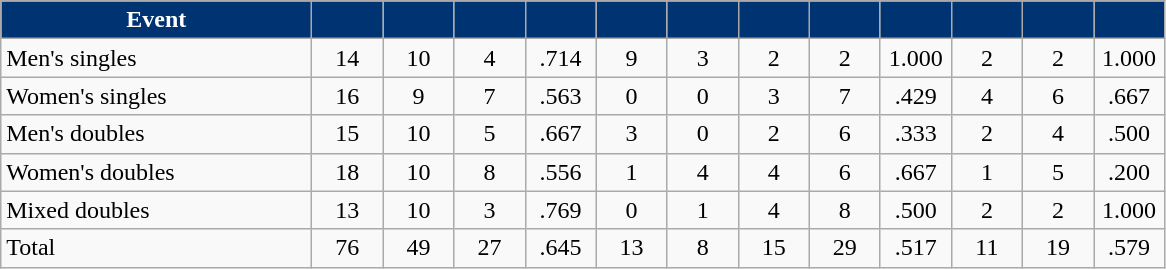<table class="wikitable" style="text-align:center">
<tr>
<th style="background:#003372; color:#fff" width="200px">Event</th>
<th style="background:#003372; color:#fff" width="40px"></th>
<th style="background:#003372; color:#fff" width="40px"></th>
<th style="background:#003372; color:#fff" width="40px"></th>
<th style="background:#003372; color:#fff" width="40px"></th>
<th style="background:#003372; color:#fff" width="40px"></th>
<th style="background:#003372; color:#fff" width="40px"></th>
<th style="background:#003372; color:#fff" width="40px"></th>
<th style="background:#003372; color:#fff" width="40px"></th>
<th style="background:#003372; color:#fff" width="40px"></th>
<th style="background:#003372; color:#fff" width="40px"></th>
<th style="background:#003372; color:#fff" width="40px"></th>
<th style="background:#003372; color:#fff" width="40px"></th>
</tr>
<tr>
<td style="text-align:left">Men's singles</td>
<td>14</td>
<td>10</td>
<td>4</td>
<td>.714</td>
<td>9</td>
<td>3</td>
<td>2</td>
<td>2</td>
<td>1.000</td>
<td>2</td>
<td>2</td>
<td>1.000</td>
</tr>
<tr>
<td style="text-align:left">Women's singles</td>
<td>16</td>
<td>9</td>
<td>7</td>
<td>.563</td>
<td>0</td>
<td>0</td>
<td>3</td>
<td>7</td>
<td>.429</td>
<td>4</td>
<td>6</td>
<td>.667</td>
</tr>
<tr>
<td style="text-align:left">Men's doubles</td>
<td>15</td>
<td>10</td>
<td>5</td>
<td>.667</td>
<td>3</td>
<td>0</td>
<td>2</td>
<td>6</td>
<td>.333</td>
<td>2</td>
<td>4</td>
<td>.500</td>
</tr>
<tr>
<td style="text-align:left">Women's doubles</td>
<td>18</td>
<td>10</td>
<td>8</td>
<td>.556</td>
<td>1</td>
<td>4</td>
<td>4</td>
<td>6</td>
<td>.667</td>
<td>1</td>
<td>5</td>
<td>.200</td>
</tr>
<tr>
<td style="text-align:left">Mixed doubles</td>
<td>13</td>
<td>10</td>
<td>3</td>
<td>.769</td>
<td>0</td>
<td>1</td>
<td>4</td>
<td>8</td>
<td>.500</td>
<td>2</td>
<td>2</td>
<td>1.000</td>
</tr>
<tr>
<td style="text-align:left">Total</td>
<td>76</td>
<td>49</td>
<td>27</td>
<td>.645</td>
<td>13</td>
<td>8</td>
<td>15</td>
<td>29</td>
<td>.517</td>
<td>11</td>
<td>19</td>
<td>.579</td>
</tr>
</table>
